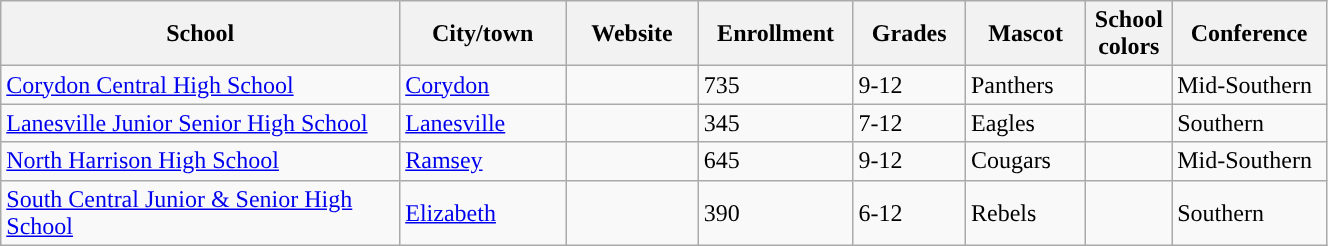<table class="wikitable sortable" width="70%">
<tr>
<th width="20%">School</th>
<th width="08%">City/town</th>
<th width="06%">Website</th>
<th width="04%">Enrollment</th>
<th width="04%">Grades</th>
<th width="04%">Mascot</th>
<th width=01%>School colors</th>
<th width="04%">Conference</th>
</tr>
<tr>
<td><a href='#'>Corydon Central High School</a></td>
<td><a href='#'>Corydon</a></td>
<td></td>
<td>735</td>
<td>9-12</td>
<td>Panthers</td>
<td>  </td>
<td>Mid-Southern</td>
</tr>
<tr>
<td><a href='#'>Lanesville Junior Senior High School</a></td>
<td><a href='#'>Lanesville</a></td>
<td></td>
<td>345</td>
<td>7-12</td>
<td>Eagles</td>
<td> </td>
<td>Southern</td>
</tr>
<tr>
<td><a href='#'>North Harrison High School</a></td>
<td><a href='#'>Ramsey</a></td>
<td></td>
<td>645</td>
<td>9-12</td>
<td>Cougars</td>
<td> </td>
<td>Mid-Southern</td>
</tr>
<tr>
<td><a href='#'>South Central Junior & Senior High School</a></td>
<td><a href='#'>Elizabeth</a></td>
<td></td>
<td>390</td>
<td>6-12</td>
<td>Rebels</td>
<td> </td>
<td>Southern</td>
</tr>
</table>
